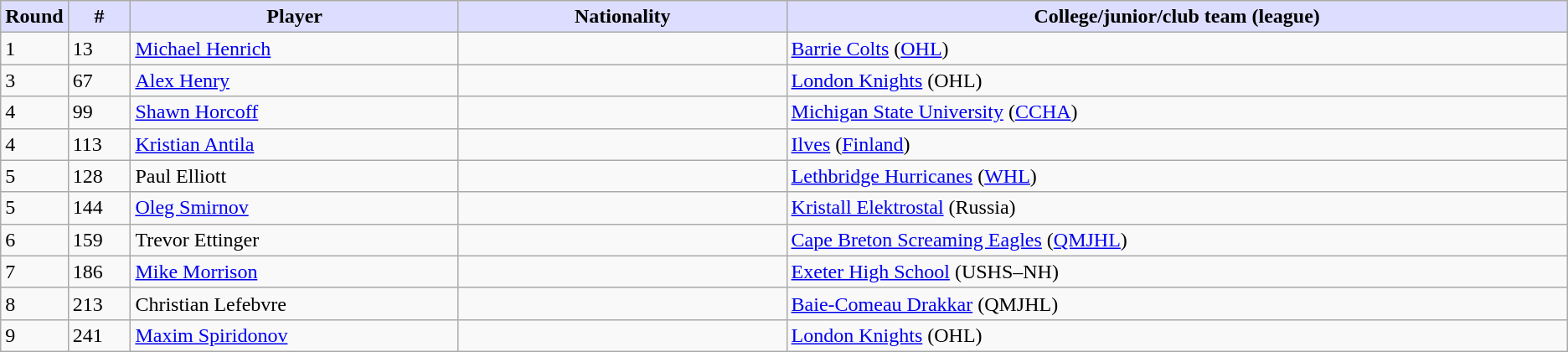<table class="wikitable">
<tr style="text-align:center;">
<th style="background:#ddf; width:4.0%;">Round</th>
<th style="background:#ddf; width:4.0%;">#</th>
<th style="background:#ddf; width:21.0%;">Player</th>
<th style="background:#ddf; width:21.0%;">Nationality</th>
<th style="background:#ddf; width:100.0%;">College/junior/club team (league)</th>
</tr>
<tr>
<td>1</td>
<td>13</td>
<td><a href='#'>Michael Henrich</a></td>
<td></td>
<td><a href='#'>Barrie Colts</a> (<a href='#'>OHL</a>)</td>
</tr>
<tr>
<td>3</td>
<td>67</td>
<td><a href='#'>Alex Henry</a></td>
<td></td>
<td><a href='#'>London Knights</a> (OHL)</td>
</tr>
<tr>
<td>4</td>
<td>99</td>
<td><a href='#'>Shawn Horcoff</a></td>
<td></td>
<td><a href='#'>Michigan State University</a> (<a href='#'>CCHA</a>)</td>
</tr>
<tr>
<td>4</td>
<td>113</td>
<td><a href='#'>Kristian Antila</a></td>
<td></td>
<td><a href='#'>Ilves</a> (<a href='#'>Finland</a>)</td>
</tr>
<tr>
<td>5</td>
<td>128</td>
<td>Paul Elliott</td>
<td></td>
<td><a href='#'>Lethbridge Hurricanes</a> (<a href='#'>WHL</a>)</td>
</tr>
<tr>
<td>5</td>
<td>144</td>
<td><a href='#'>Oleg Smirnov</a></td>
<td></td>
<td><a href='#'>Kristall Elektrostal</a> (Russia)</td>
</tr>
<tr>
<td>6</td>
<td>159</td>
<td>Trevor Ettinger</td>
<td></td>
<td><a href='#'>Cape Breton Screaming Eagles</a> (<a href='#'>QMJHL</a>)</td>
</tr>
<tr>
<td>7</td>
<td>186</td>
<td><a href='#'>Mike Morrison</a></td>
<td></td>
<td><a href='#'>Exeter High School</a> (USHS–NH)</td>
</tr>
<tr>
<td>8</td>
<td>213</td>
<td>Christian Lefebvre</td>
<td></td>
<td><a href='#'>Baie-Comeau Drakkar</a> (QMJHL)</td>
</tr>
<tr>
<td>9</td>
<td>241</td>
<td><a href='#'>Maxim Spiridonov</a></td>
<td></td>
<td><a href='#'>London Knights</a> (OHL)</td>
</tr>
</table>
